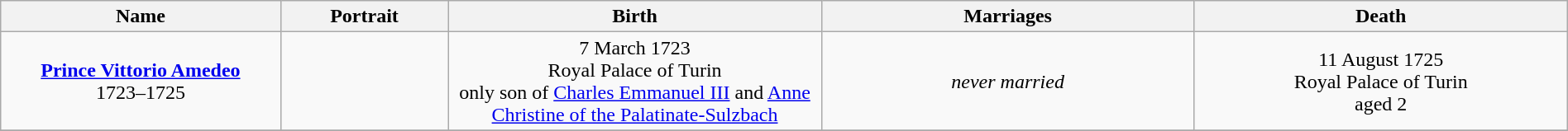<table style="text-align:center; width:100%" class="wikitable">
<tr>
<th width=15%>Name</th>
<th width=9%>Portrait</th>
<th width=20%>Birth</th>
<th width=20%>Marriages</th>
<th width=20%>Death</th>
</tr>
<tr>
<td width=auto><strong><a href='#'>Prince Vittorio Amedeo</a></strong><br>1723–1725</td>
<td></td>
<td>7 March 1723<br>Royal Palace of Turin<br>only son of <a href='#'>Charles Emmanuel III</a> and <a href='#'>Anne Christine of the Palatinate-Sulzbach</a></td>
<td><em>never married</em></td>
<td>11 August 1725<br>Royal Palace of Turin<br>aged 2</td>
</tr>
<tr>
</tr>
</table>
